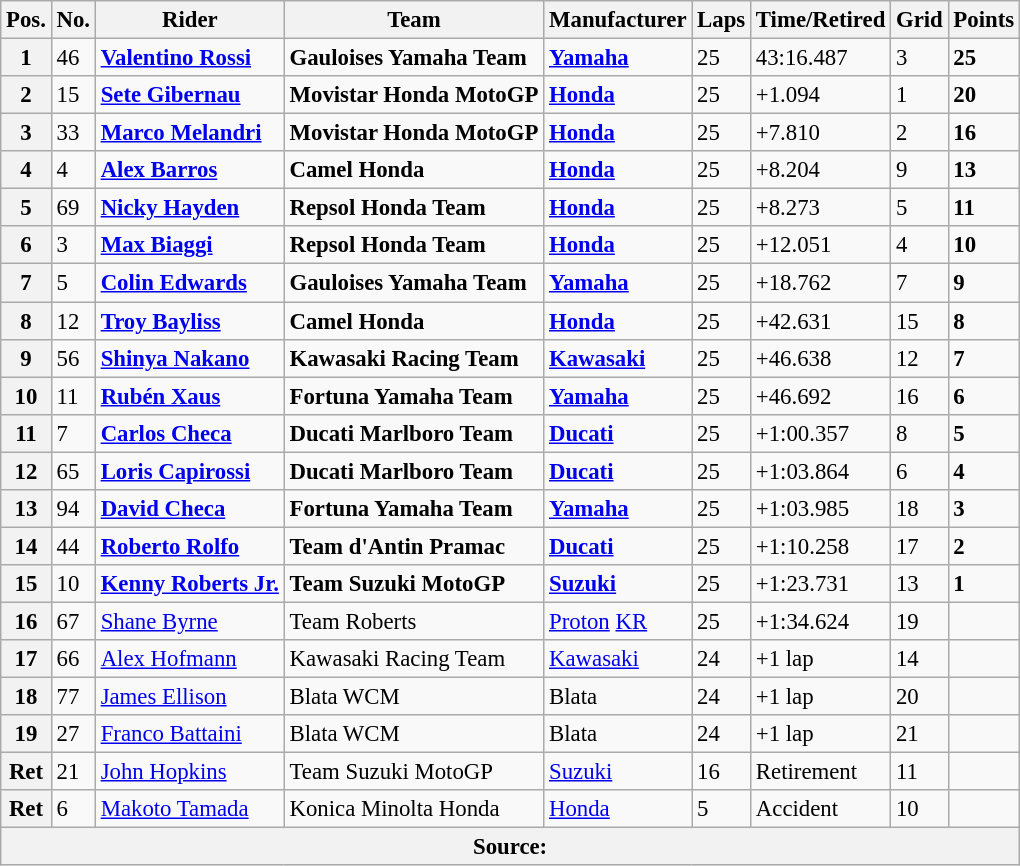<table class="wikitable" style="font-size: 95%;">
<tr>
<th>Pos.</th>
<th>No.</th>
<th>Rider</th>
<th>Team</th>
<th>Manufacturer</th>
<th>Laps</th>
<th>Time/Retired</th>
<th>Grid</th>
<th>Points</th>
</tr>
<tr>
<th>1</th>
<td>46</td>
<td> <strong><a href='#'>Valentino Rossi</a></strong></td>
<td><strong>Gauloises Yamaha Team</strong></td>
<td><strong><a href='#'>Yamaha</a></strong></td>
<td>25</td>
<td>43:16.487</td>
<td>3</td>
<td><strong>25</strong></td>
</tr>
<tr>
<th>2</th>
<td>15</td>
<td> <strong><a href='#'>Sete Gibernau</a></strong></td>
<td><strong>Movistar Honda MotoGP</strong></td>
<td><strong><a href='#'>Honda</a></strong></td>
<td>25</td>
<td>+1.094</td>
<td>1</td>
<td><strong>20</strong></td>
</tr>
<tr>
<th>3</th>
<td>33</td>
<td> <strong><a href='#'>Marco Melandri</a></strong></td>
<td><strong>Movistar Honda MotoGP</strong></td>
<td><strong><a href='#'>Honda</a></strong></td>
<td>25</td>
<td>+7.810</td>
<td>2</td>
<td><strong>16</strong></td>
</tr>
<tr>
<th>4</th>
<td>4</td>
<td> <strong><a href='#'>Alex Barros</a></strong></td>
<td><strong>Camel Honda</strong></td>
<td><strong><a href='#'>Honda</a></strong></td>
<td>25</td>
<td>+8.204</td>
<td>9</td>
<td><strong>13</strong></td>
</tr>
<tr>
<th>5</th>
<td>69</td>
<td> <strong><a href='#'>Nicky Hayden</a></strong></td>
<td><strong>Repsol Honda Team</strong></td>
<td><strong><a href='#'>Honda</a></strong></td>
<td>25</td>
<td>+8.273</td>
<td>5</td>
<td><strong>11</strong></td>
</tr>
<tr>
<th>6</th>
<td>3</td>
<td> <strong><a href='#'>Max Biaggi</a></strong></td>
<td><strong>Repsol Honda Team</strong></td>
<td><strong><a href='#'>Honda</a></strong></td>
<td>25</td>
<td>+12.051</td>
<td>4</td>
<td><strong>10</strong></td>
</tr>
<tr>
<th>7</th>
<td>5</td>
<td> <strong><a href='#'>Colin Edwards</a></strong></td>
<td><strong>Gauloises Yamaha Team</strong></td>
<td><strong><a href='#'>Yamaha</a></strong></td>
<td>25</td>
<td>+18.762</td>
<td>7</td>
<td><strong>9</strong></td>
</tr>
<tr>
<th>8</th>
<td>12</td>
<td> <strong><a href='#'>Troy Bayliss</a></strong></td>
<td><strong>Camel Honda</strong></td>
<td><strong><a href='#'>Honda</a></strong></td>
<td>25</td>
<td>+42.631</td>
<td>15</td>
<td><strong>8</strong></td>
</tr>
<tr>
<th>9</th>
<td>56</td>
<td> <strong><a href='#'>Shinya Nakano</a></strong></td>
<td><strong>Kawasaki Racing Team</strong></td>
<td><strong><a href='#'>Kawasaki</a></strong></td>
<td>25</td>
<td>+46.638</td>
<td>12</td>
<td><strong>7</strong></td>
</tr>
<tr>
<th>10</th>
<td>11</td>
<td> <strong><a href='#'>Rubén Xaus</a></strong></td>
<td><strong>Fortuna Yamaha Team</strong></td>
<td><strong><a href='#'>Yamaha</a></strong></td>
<td>25</td>
<td>+46.692</td>
<td>16</td>
<td><strong>6</strong></td>
</tr>
<tr>
<th>11</th>
<td>7</td>
<td> <strong><a href='#'>Carlos Checa</a></strong></td>
<td><strong>Ducati Marlboro Team</strong></td>
<td><strong><a href='#'>Ducati</a></strong></td>
<td>25</td>
<td>+1:00.357</td>
<td>8</td>
<td><strong>5</strong></td>
</tr>
<tr>
<th>12</th>
<td>65</td>
<td> <strong><a href='#'>Loris Capirossi</a></strong></td>
<td><strong>Ducati Marlboro Team</strong></td>
<td><strong><a href='#'>Ducati</a></strong></td>
<td>25</td>
<td>+1:03.864</td>
<td>6</td>
<td><strong>4</strong></td>
</tr>
<tr>
<th>13</th>
<td>94</td>
<td> <strong><a href='#'>David Checa</a></strong></td>
<td><strong>Fortuna Yamaha Team</strong></td>
<td><strong><a href='#'>Yamaha</a></strong></td>
<td>25</td>
<td>+1:03.985</td>
<td>18</td>
<td><strong>3</strong></td>
</tr>
<tr>
<th>14</th>
<td>44</td>
<td> <strong><a href='#'>Roberto Rolfo</a></strong></td>
<td><strong>Team d'Antin Pramac</strong></td>
<td><strong><a href='#'>Ducati</a></strong></td>
<td>25</td>
<td>+1:10.258</td>
<td>17</td>
<td><strong>2</strong></td>
</tr>
<tr>
<th>15</th>
<td>10</td>
<td> <strong><a href='#'>Kenny Roberts Jr.</a></strong></td>
<td><strong>Team Suzuki MotoGP</strong></td>
<td><strong><a href='#'>Suzuki</a></strong></td>
<td>25</td>
<td>+1:23.731</td>
<td>13</td>
<td><strong>1</strong></td>
</tr>
<tr>
<th>16</th>
<td>67</td>
<td> <a href='#'>Shane Byrne</a></td>
<td>Team Roberts</td>
<td><a href='#'>Proton</a> <a href='#'>KR</a></td>
<td>25</td>
<td>+1:34.624</td>
<td>19</td>
<td></td>
</tr>
<tr>
<th>17</th>
<td>66</td>
<td> <a href='#'>Alex Hofmann</a></td>
<td>Kawasaki Racing Team</td>
<td><a href='#'>Kawasaki</a></td>
<td>24</td>
<td>+1 lap</td>
<td>14</td>
<td></td>
</tr>
<tr>
<th>18</th>
<td>77</td>
<td> <a href='#'>James Ellison</a></td>
<td>Blata WCM</td>
<td>Blata</td>
<td>24</td>
<td>+1 lap</td>
<td>20</td>
<td></td>
</tr>
<tr>
<th>19</th>
<td>27</td>
<td> <a href='#'>Franco Battaini</a></td>
<td>Blata WCM</td>
<td>Blata</td>
<td>24</td>
<td>+1 lap</td>
<td>21</td>
<td></td>
</tr>
<tr>
<th>Ret</th>
<td>21</td>
<td> <a href='#'>John Hopkins</a></td>
<td>Team Suzuki MotoGP</td>
<td><a href='#'>Suzuki</a></td>
<td>16</td>
<td>Retirement</td>
<td>11</td>
<td></td>
</tr>
<tr>
<th>Ret</th>
<td>6</td>
<td> <a href='#'>Makoto Tamada</a></td>
<td>Konica Minolta Honda</td>
<td><a href='#'>Honda</a></td>
<td>5</td>
<td>Accident</td>
<td>10</td>
<td></td>
</tr>
<tr>
<th colspan=9>Source: </th>
</tr>
</table>
